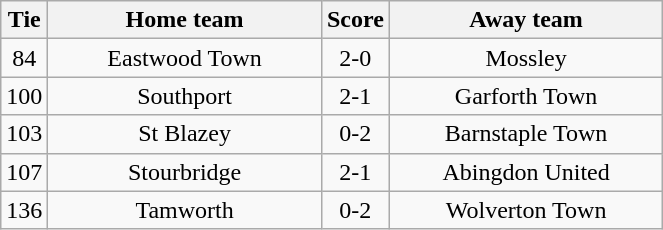<table class="wikitable" style="text-align:center;">
<tr>
<th width=20>Tie</th>
<th width=175>Home team</th>
<th width=20>Score</th>
<th width=175>Away team</th>
</tr>
<tr>
<td>84</td>
<td>Eastwood Town</td>
<td>2-0</td>
<td>Mossley</td>
</tr>
<tr>
<td>100</td>
<td>Southport</td>
<td>2-1</td>
<td>Garforth Town</td>
</tr>
<tr>
<td>103</td>
<td>St Blazey</td>
<td>0-2</td>
<td>Barnstaple Town</td>
</tr>
<tr>
<td>107</td>
<td>Stourbridge</td>
<td>2-1</td>
<td>Abingdon United</td>
</tr>
<tr>
<td>136</td>
<td>Tamworth</td>
<td>0-2</td>
<td>Wolverton Town</td>
</tr>
</table>
